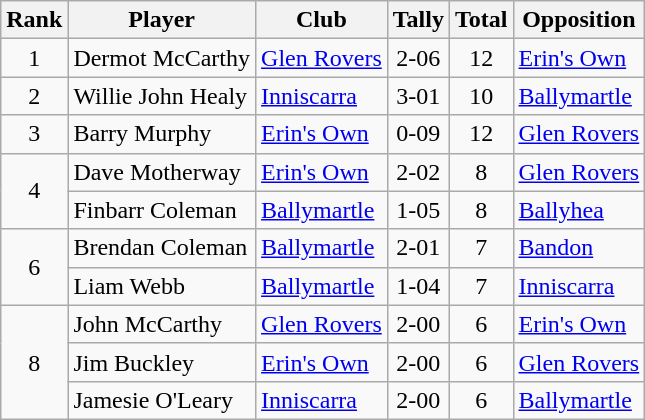<table class="wikitable">
<tr>
<th>Rank</th>
<th>Player</th>
<th>Club</th>
<th>Tally</th>
<th>Total</th>
<th>Opposition</th>
</tr>
<tr>
<td rowspan="1" style="text-align:center;">1</td>
<td>Dermot McCarthy</td>
<td><a href='#'>Glen Rovers</a></td>
<td align=center>2-06</td>
<td align=center>12</td>
<td><a href='#'>Erin's Own</a></td>
</tr>
<tr>
<td rowspan="1" style="text-align:center;">2</td>
<td>Willie John Healy</td>
<td><a href='#'>Inniscarra</a></td>
<td align=center>3-01</td>
<td align=center>10</td>
<td><a href='#'>Ballymartle</a></td>
</tr>
<tr>
<td rowspan="1" style="text-align:center;">3</td>
<td>Barry Murphy</td>
<td><a href='#'>Erin's Own</a></td>
<td align=center>0-09</td>
<td align=center>12</td>
<td><a href='#'>Glen Rovers</a></td>
</tr>
<tr>
<td rowspan="2" style="text-align:center;">4</td>
<td>Dave Motherway</td>
<td><a href='#'>Erin's Own</a></td>
<td align=center>2-02</td>
<td align=center>8</td>
<td><a href='#'>Glen Rovers</a></td>
</tr>
<tr>
<td>Finbarr Coleman</td>
<td><a href='#'>Ballymartle</a></td>
<td align=center>1-05</td>
<td align=center>8</td>
<td><a href='#'>Ballyhea</a></td>
</tr>
<tr>
<td rowspan="2" style="text-align:center;">6</td>
<td>Brendan Coleman</td>
<td><a href='#'>Ballymartle</a></td>
<td align=center>2-01</td>
<td align=center>7</td>
<td><a href='#'>Bandon</a></td>
</tr>
<tr>
<td>Liam Webb</td>
<td><a href='#'>Ballymartle</a></td>
<td align=center>1-04</td>
<td align=center>7</td>
<td><a href='#'>Inniscarra</a></td>
</tr>
<tr>
<td rowspan="3" style="text-align:center;">8</td>
<td>John McCarthy</td>
<td><a href='#'>Glen Rovers</a></td>
<td align=center>2-00</td>
<td align=center>6</td>
<td><a href='#'>Erin's Own</a></td>
</tr>
<tr>
<td>Jim Buckley</td>
<td><a href='#'>Erin's Own</a></td>
<td align=center>2-00</td>
<td align=center>6</td>
<td><a href='#'>Glen Rovers</a></td>
</tr>
<tr>
<td>Jamesie O'Leary</td>
<td><a href='#'>Inniscarra</a></td>
<td align=center>2-00</td>
<td align=center>6</td>
<td><a href='#'>Ballymartle</a></td>
</tr>
</table>
